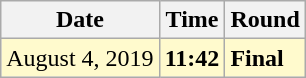<table class="wikitable">
<tr>
<th>Date</th>
<th>Time</th>
<th>Round</th>
</tr>
<tr style=background:lemonchiffon>
<td>August 4, 2019</td>
<td><strong>11:42</strong></td>
<td><strong>Final </strong></td>
</tr>
</table>
